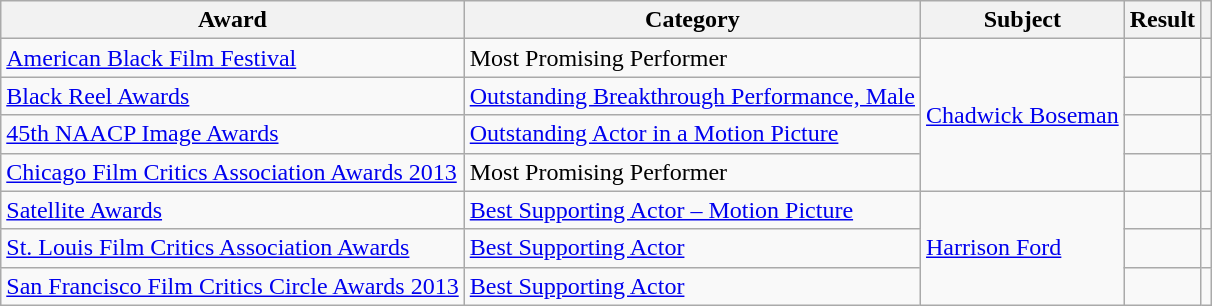<table class="wikitable">
<tr>
<th>Award</th>
<th>Category</th>
<th>Subject</th>
<th>Result</th>
<th></th>
</tr>
<tr>
<td><a href='#'>American Black Film Festival</a></td>
<td>Most Promising Performer</td>
<td rowspan=4><a href='#'>Chadwick Boseman</a></td>
<td></td>
<td></td>
</tr>
<tr>
<td><a href='#'>Black Reel Awards</a></td>
<td><a href='#'>Outstanding Breakthrough Performance, Male</a></td>
<td></td>
<td></td>
</tr>
<tr>
<td><a href='#'>45th NAACP Image Awards</a></td>
<td><a href='#'>Outstanding Actor in a Motion Picture</a></td>
<td></td>
<td></td>
</tr>
<tr>
<td><a href='#'>Chicago Film Critics Association Awards 2013</a></td>
<td>Most Promising Performer</td>
<td></td>
<td></td>
</tr>
<tr>
<td><a href='#'>Satellite Awards</a></td>
<td><a href='#'>Best Supporting Actor – Motion Picture</a></td>
<td rowspan=3><a href='#'>Harrison Ford</a></td>
<td></td>
<td></td>
</tr>
<tr>
<td><a href='#'>St. Louis Film Critics Association Awards</a></td>
<td><a href='#'>Best Supporting Actor</a></td>
<td></td>
<td></td>
</tr>
<tr>
<td><a href='#'>San Francisco Film Critics Circle Awards 2013</a></td>
<td><a href='#'>Best Supporting Actor</a></td>
<td></td>
<td></td>
</tr>
</table>
